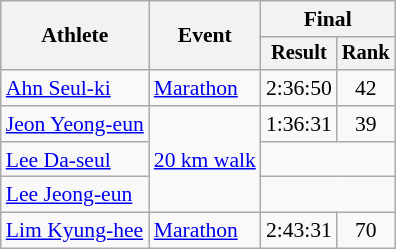<table class="wikitable" style="font-size:90%">
<tr>
<th rowspan="2">Athlete</th>
<th rowspan="2">Event</th>
<th colspan="2">Final</th>
</tr>
<tr style="font-size:95%">
<th>Result</th>
<th>Rank</th>
</tr>
<tr align=center>
<td align=left><a href='#'>Ahn Seul-ki</a></td>
<td align=left><a href='#'>Marathon</a></td>
<td>2:36:50</td>
<td>42</td>
</tr>
<tr align=center>
<td align=left><a href='#'>Jeon Yeong-eun</a></td>
<td align=left rowspan=3><a href='#'>20 km walk</a></td>
<td>1:36:31</td>
<td>39</td>
</tr>
<tr align=center>
<td align=left><a href='#'>Lee Da-seul</a></td>
<td colspan=2></td>
</tr>
<tr align=center>
<td align=left><a href='#'>Lee Jeong-eun</a></td>
<td colspan=2></td>
</tr>
<tr align=center>
<td align=left><a href='#'>Lim Kyung-hee</a></td>
<td align=left><a href='#'>Marathon</a></td>
<td>2:43:31</td>
<td>70</td>
</tr>
</table>
